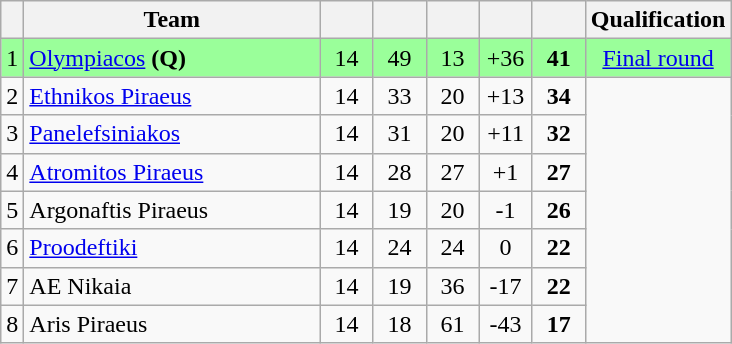<table class="wikitable" style="text-align: center; font-size:100%">
<tr>
<th></th>
<th width=190>Team</th>
<th width=28></th>
<th width=28></th>
<th width=28></th>
<th width=28></th>
<th width=28></th>
<th>Qualification</th>
</tr>
<tr bgcolor=#9AFF9A>
<td>1</td>
<td align=left><a href='#'>Olympiacos</a> <strong>(Q)</strong></td>
<td>14</td>
<td>49</td>
<td>13</td>
<td>+36</td>
<td><strong>41</strong></td>
<td><a href='#'>Final round</a></td>
</tr>
<tr>
<td>2</td>
<td align=left><a href='#'>Ethnikos Piraeus</a></td>
<td>14</td>
<td>33</td>
<td>20</td>
<td>+13</td>
<td><strong>34</strong></td>
<td rowspan=7></td>
</tr>
<tr>
<td>3</td>
<td align=left><a href='#'>Panelefsiniakos</a></td>
<td>14</td>
<td>31</td>
<td>20</td>
<td>+11</td>
<td><strong>32</strong></td>
</tr>
<tr>
<td>4</td>
<td align=left><a href='#'>Atromitos Piraeus</a></td>
<td>14</td>
<td>28</td>
<td>27</td>
<td>+1</td>
<td><strong>27</strong></td>
</tr>
<tr>
<td>5</td>
<td align=left>Argonaftis Piraeus</td>
<td>14</td>
<td>19</td>
<td>20</td>
<td>-1</td>
<td><strong>26</strong></td>
</tr>
<tr>
<td>6</td>
<td align=left><a href='#'>Proodeftiki</a></td>
<td>14</td>
<td>24</td>
<td>24</td>
<td>0</td>
<td><strong>22</strong></td>
</tr>
<tr>
<td>7</td>
<td align=left>AE Nikaia</td>
<td>14</td>
<td>19</td>
<td>36</td>
<td>-17</td>
<td><strong>22</strong></td>
</tr>
<tr>
<td>8</td>
<td align=left>Aris Piraeus</td>
<td>14</td>
<td>18</td>
<td>61</td>
<td>-43</td>
<td><strong>17</strong></td>
</tr>
</table>
